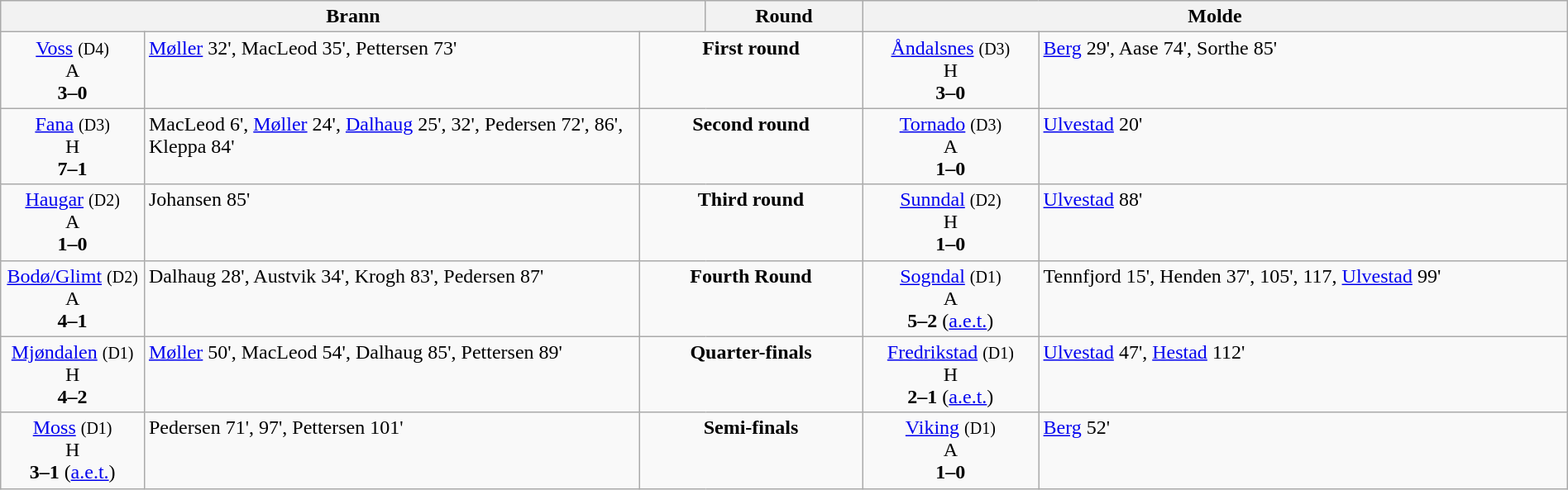<table class=wikitable width=100% style="text-align:center">
<tr valign=top>
<th colspan=3 width=45%>Brann</th>
<th width=10%>Round</th>
<th colspan=3 width=45%>Molde</th>
</tr>
<tr valign=top>
<td><a href='#'>Voss</a> <small>(D4)</small><br>A<br><strong>3–0</strong></td>
<td align=left><a href='#'>Møller</a> 32', MacLeod 35', Pettersen 73'</td>
<td colspan=2><strong>First round</strong></td>
<td><a href='#'>Åndalsnes</a> <small>(D3)</small><br>H<br><strong>3–0</strong></td>
<td align=left><a href='#'>Berg</a> 29', Aase 74', Sorthe 85'</td>
</tr>
<tr valign=top>
<td><a href='#'>Fana</a> <small>(D3)</small><br>H<br><strong>7–1</strong></td>
<td align=left>MacLeod 6', <a href='#'>Møller</a> 24', <a href='#'>Dalhaug</a> 25', 32', Pedersen 72', 86',<br>Kleppa 84'</td>
<td colspan=2><strong>Second round</strong></td>
<td><a href='#'>Tornado</a> <small>(D3)</small><br>A<br><strong>1–0</strong></td>
<td align=left><a href='#'>Ulvestad</a> 20'</td>
</tr>
<tr valign=top>
<td><a href='#'>Haugar</a> <small>(D2)</small><br>A<br><strong>1–0</strong></td>
<td align=left>Johansen 85'</td>
<td colspan=2><strong>Third round</strong></td>
<td><a href='#'>Sunndal</a> <small>(D2)</small><br>H<br><strong>1–0</strong></td>
<td align=left><a href='#'>Ulvestad</a> 88'</td>
</tr>
<tr valign=top>
<td><a href='#'>Bodø/Glimt</a> <small>(D2)</small><br>A<br><strong>4–1</strong></td>
<td align=left>Dalhaug 28', Austvik 34', Krogh 83', Pedersen 87'</td>
<td colspan=2><strong>Fourth Round</strong></td>
<td><a href='#'>Sogndal</a> <small>(D1)</small><br>A<br><strong>5–2</strong> (<a href='#'>a.e.t.</a>)</td>
<td align=left>Tennfjord 15', Henden 37', 105', 117, <a href='#'>Ulvestad</a> 99'</td>
</tr>
<tr valign=top>
<td><a href='#'>Mjøndalen</a> <small>(D1)</small><br>H<br><strong>4–2</strong></td>
<td align=left><a href='#'>Møller</a> 50', MacLeod 54', Dalhaug 85', Pettersen 89'</td>
<td colspan=2><strong>Quarter-finals</strong></td>
<td><a href='#'>Fredrikstad</a> <small>(D1)</small><br>H<br><strong>2–1</strong> (<a href='#'>a.e.t.</a>)</td>
<td align=left><a href='#'>Ulvestad</a> 47', <a href='#'>Hestad</a> 112'</td>
</tr>
<tr valign=top>
<td><a href='#'>Moss</a> <small>(D1)</small><br>H<br><strong>3–1</strong> (<a href='#'>a.e.t.</a>)</td>
<td align=left>Pedersen 71', 97', Pettersen 101'</td>
<td colspan=2><strong>Semi-finals</strong></td>
<td><a href='#'>Viking</a> <small>(D1)</small><br>A<br><strong>1–0</strong></td>
<td align=left><a href='#'>Berg</a> 52'</td>
</tr>
</table>
